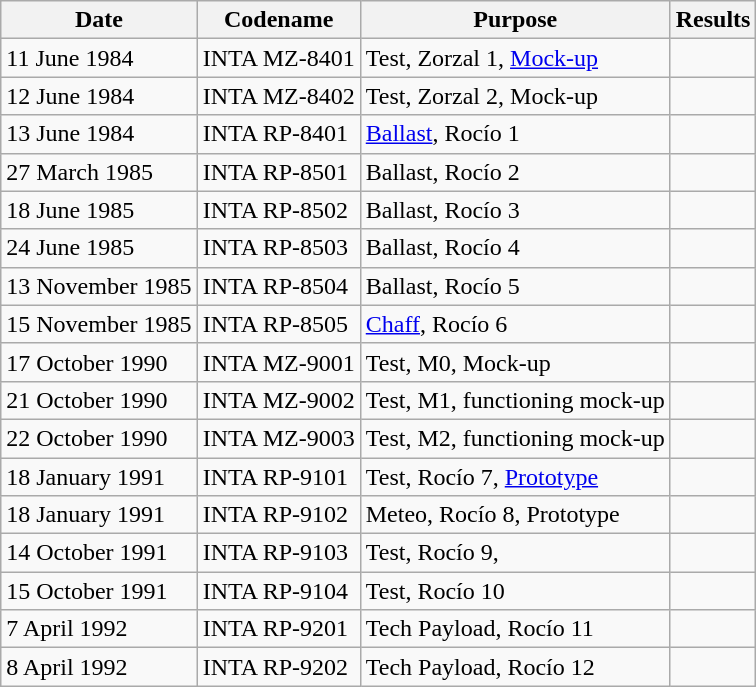<table class="wikitable sortable">
<tr>
<th>Date</th>
<th>Codename</th>
<th>Purpose</th>
<th>Results</th>
</tr>
<tr>
<td>11 June 1984</td>
<td>INTA MZ-8401</td>
<td>Test, Zorzal 1, <a href='#'>Mock-up</a></td>
<td></td>
</tr>
<tr>
<td>12 June 1984</td>
<td>INTA MZ-8402</td>
<td>Test, Zorzal 2, Mock-up</td>
<td></td>
</tr>
<tr>
<td>13 June 1984</td>
<td>INTA RP-8401</td>
<td><a href='#'>Ballast</a>, Rocío 1</td>
<td></td>
</tr>
<tr>
<td>27 March 1985</td>
<td>INTA RP-8501</td>
<td>Ballast, Rocío 2</td>
<td></td>
</tr>
<tr>
<td>18 June 1985</td>
<td>INTA RP-8502</td>
<td>Ballast, Rocío 3</td>
<td></td>
</tr>
<tr>
<td>24 June 1985</td>
<td>INTA RP-8503</td>
<td>Ballast, Rocío 4</td>
<td></td>
</tr>
<tr>
<td>13 November 1985</td>
<td>INTA RP-8504</td>
<td>Ballast, Rocío 5</td>
<td></td>
</tr>
<tr>
<td>15 November 1985</td>
<td>INTA RP-8505</td>
<td><a href='#'>Chaff</a>, Rocío 6</td>
<td></td>
</tr>
<tr>
<td>17 October 1990</td>
<td>INTA MZ-9001</td>
<td>Test, M0, Mock-up</td>
<td></td>
</tr>
<tr>
<td>21 October 1990</td>
<td>INTA MZ-9002</td>
<td>Test, M1, functioning mock-up</td>
<td></td>
</tr>
<tr>
<td>22 October 1990</td>
<td>INTA MZ-9003</td>
<td>Test, M2, functioning mock-up</td>
<td></td>
</tr>
<tr>
<td>18 January 1991</td>
<td>INTA RP-9101</td>
<td>Test, Rocío 7, <a href='#'>Prototype</a></td>
<td></td>
</tr>
<tr>
<td>18 January 1991</td>
<td>INTA RP-9102</td>
<td>Meteo, Rocío 8, Prototype</td>
<td></td>
</tr>
<tr>
<td>14 October 1991</td>
<td>INTA RP-9103</td>
<td>Test, Rocío 9,</td>
<td></td>
</tr>
<tr>
<td>15 October 1991</td>
<td>INTA RP-9104</td>
<td>Test, Rocío 10</td>
<td></td>
</tr>
<tr>
<td>7 April 1992</td>
<td>INTA RP-9201</td>
<td>Tech Payload, Rocío 11</td>
<td></td>
</tr>
<tr>
<td>8 April 1992</td>
<td>INTA RP-9202</td>
<td>Tech Payload, Rocío 12</td>
<td></td>
</tr>
</table>
